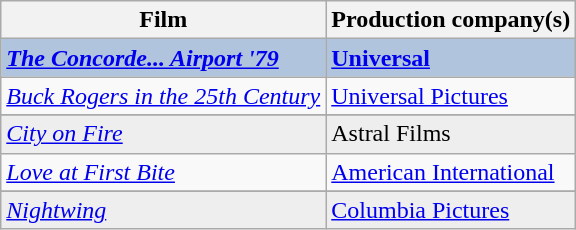<table class="wikitable sortable plainrowheaders">
<tr>
<th>Film</th>
<th class="unsortable">Production company(s)</th>
</tr>
<tr style="background:#B0C4DE">
<td><strong><em><a href='#'>The Concorde... Airport '79</a></em></strong></td>
<td><strong><a href='#'>Universal</a></strong></td>
</tr>
<tr>
<td><em><a href='#'>Buck Rogers in the 25th Century</a></em></td>
<td><a href='#'>Universal Pictures</a></td>
</tr>
<tr>
</tr>
<tr style="background:#eee;">
<td><em><a href='#'>City on Fire</a></em></td>
<td>Astral Films</td>
</tr>
<tr>
<td><em><a href='#'>Love at First Bite</a></em></td>
<td><a href='#'>American International</a></td>
</tr>
<tr>
</tr>
<tr style="background:#eee;">
<td><em><a href='#'>Nightwing</a></em></td>
<td><a href='#'>Columbia Pictures</a></td>
</tr>
</table>
